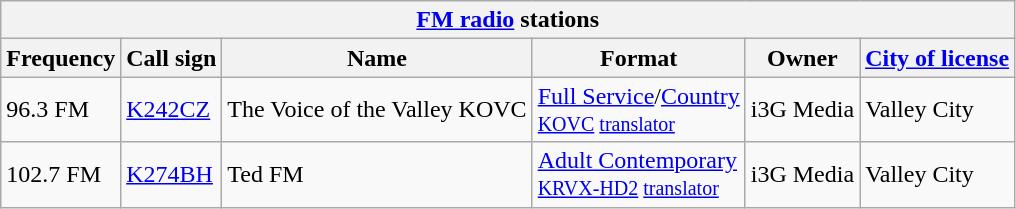<table class="wikitable">
<tr>
<th align="center" colspan="7"><strong><a href='#'>FM radio</a> stations</strong></th>
</tr>
<tr>
<th>Frequency</th>
<th>Call sign</th>
<th>Name</th>
<th>Format</th>
<th>Owner</th>
<th><a href='#'>City of license</a></th>
</tr>
<tr>
<td>96.3 FM</td>
<td><a href='#'>K242CZ</a></td>
<td>The Voice of the Valley KOVC</td>
<td><a href='#'>Full Service</a>/<a href='#'>Country</a><br><small><a href='#'>KOVC</a> <a href='#'>translator</a></small></td>
<td>i3G Media</td>
<td>Valley City</td>
</tr>
<tr>
<td>102.7 FM</td>
<td><a href='#'>K274BH</a></td>
<td>Ted FM</td>
<td><a href='#'>Adult Contemporary</a><br><small><a href='#'>KRVX-HD2</a> <a href='#'>translator</a></small></td>
<td>i3G Media</td>
<td>Valley City</td>
</tr>
</table>
